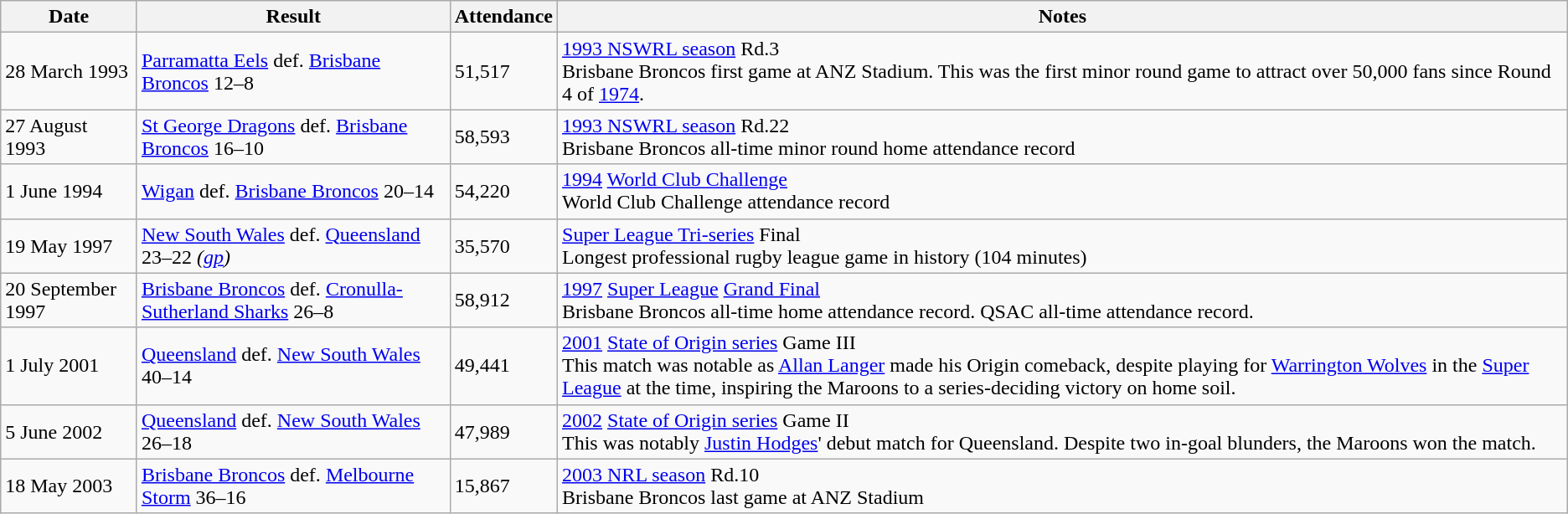<table class="wikitable">
<tr>
<th>Date</th>
<th>Result</th>
<th>Attendance</th>
<th>Notes</th>
</tr>
<tr>
<td>28 March 1993</td>
<td> <a href='#'>Parramatta Eels</a> def.  <a href='#'>Brisbane Broncos</a> 12–8</td>
<td>51,517</td>
<td><a href='#'>1993 NSWRL season</a> Rd.3 <br> Brisbane Broncos first game at ANZ Stadium. This was the first minor round game to attract over 50,000 fans since Round 4 of <a href='#'>1974</a>.</td>
</tr>
<tr>
<td>27 August 1993</td>
<td> <a href='#'>St George Dragons</a> def.  <a href='#'>Brisbane Broncos</a> 16–10</td>
<td>58,593</td>
<td><a href='#'>1993 NSWRL season</a> Rd.22 <br> Brisbane Broncos all-time minor round home attendance record</td>
</tr>
<tr>
<td>1 June 1994</td>
<td> <a href='#'>Wigan</a> def.  <a href='#'>Brisbane Broncos</a> 20–14</td>
<td>54,220</td>
<td><a href='#'>1994</a> <a href='#'>World Club Challenge</a> <br> World Club Challenge attendance record</td>
</tr>
<tr>
<td>19 May 1997</td>
<td> <a href='#'>New South Wales</a> def.  <a href='#'>Queensland</a> 23–22 <em>(<a href='#'>gp</a>)</em></td>
<td>35,570</td>
<td><a href='#'>Super League Tri-series</a> Final <br> Longest professional rugby league game in history (104 minutes)</td>
</tr>
<tr>
<td>20 September 1997</td>
<td> <a href='#'>Brisbane Broncos</a> def.  <a href='#'>Cronulla-Sutherland Sharks</a> 26–8</td>
<td>58,912</td>
<td><a href='#'>1997</a> <a href='#'>Super League</a> <a href='#'>Grand Final</a> <br> Brisbane Broncos all-time home attendance record. QSAC all-time attendance record.</td>
</tr>
<tr>
<td>1 July 2001</td>
<td> <a href='#'>Queensland</a> def.  <a href='#'>New South Wales</a> 40–14</td>
<td>49,441</td>
<td><a href='#'>2001</a> <a href='#'>State of Origin series</a> Game III <br> This match was notable as <a href='#'>Allan Langer</a> made his Origin comeback, despite playing for <a href='#'>Warrington Wolves</a> in the <a href='#'>Super League</a> at the time, inspiring the Maroons to a series-deciding victory on home soil.</td>
</tr>
<tr>
<td>5 June 2002</td>
<td> <a href='#'>Queensland</a> def.  <a href='#'>New South Wales</a> 26–18</td>
<td>47,989</td>
<td><a href='#'>2002</a> <a href='#'>State of Origin series</a> Game II <br> This was notably <a href='#'>Justin Hodges</a>' debut match for Queensland. Despite two in-goal blunders, the Maroons won the match.</td>
</tr>
<tr>
<td>18 May 2003</td>
<td> <a href='#'>Brisbane Broncos</a> def.  <a href='#'>Melbourne Storm</a> 36–16</td>
<td>15,867</td>
<td><a href='#'>2003 NRL season</a> Rd.10 <br> Brisbane Broncos last game at ANZ Stadium</td>
</tr>
</table>
